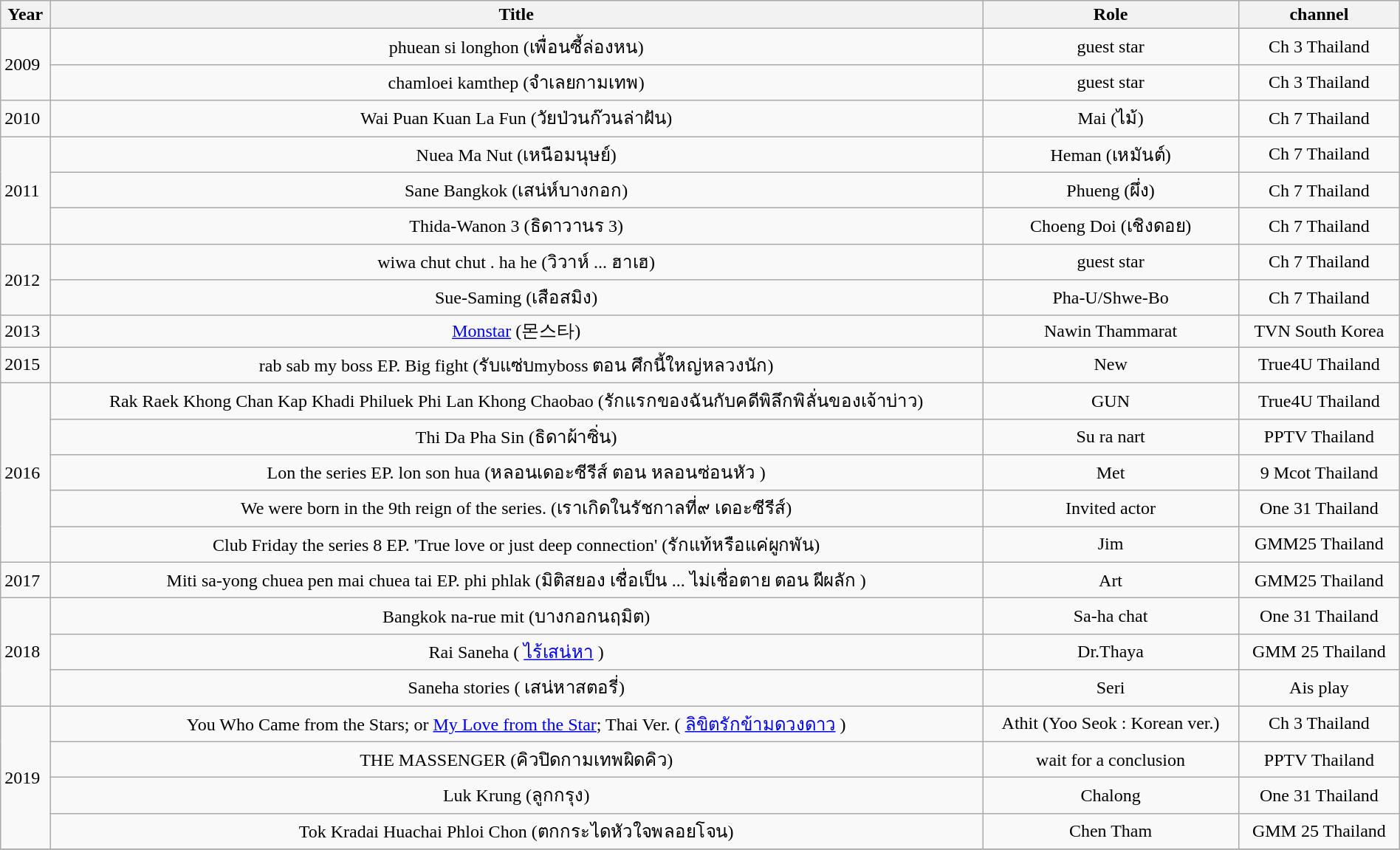<table class="wikitable" width="100%">
<tr>
<th>Year</th>
<th>Title</th>
<th>Role</th>
<th>channel</th>
</tr>
<tr l>
<td rowspan = "2">2009</td>
<td align="center">phuean si longhon (เพื่อนซี้ล่องหน)</td>
<td align="center">guest star</td>
<td align="center">Ch 3 Thailand</td>
</tr>
<tr>
<td align="center">chamloei kamthep (จำเลยกามเทพ)</td>
<td align="center">guest star</td>
<td align="center">Ch 3 Thailand</td>
</tr>
<tr>
<td rowspan = "1">2010</td>
<td align="center">Wai Puan Kuan La Fun (วัยป่วนก๊วนล่าฝัน)</td>
<td align="center">Mai (ไม้)</td>
<td align="center">Ch 7 Thailand</td>
</tr>
<tr>
<td rowspan = "3">2011</td>
<td align="center">Nuea Ma Nut (เหนือมนุษย์)</td>
<td align="center">Heman (เหมันต์)</td>
<td align="center">Ch 7 Thailand</td>
</tr>
<tr>
<td align="center">Sane Bangkok (เสน่ห์บางกอก)</td>
<td align="center">Phueng (ผึ่ง)</td>
<td align="center">Ch 7 Thailand</td>
</tr>
<tr>
<td align="center">Thida-Wanon 3 (ธิดาวานร 3)</td>
<td align="center">Choeng Doi (เชิงดอย)</td>
<td align="center">Ch 7 Thailand</td>
</tr>
<tr>
<td rowspan = "2">2012</td>
<td align="center">wiwa chut chut . ha he (วิวาห์ ... ฮาเฮ)</td>
<td align="center">guest star</td>
<td align="center">Ch 7 Thailand</td>
</tr>
<tr>
<td align="center">Sue-Saming (เสือสมิง)</td>
<td align="center">Pha-U/Shwe-Bo</td>
<td align="center">Ch 7 Thailand</td>
</tr>
<tr>
<td rowspan = "1">2013</td>
<td align="center"><a href='#'>Monstar</a> (몬스타)</td>
<td align="center">Nawin Thammarat</td>
<td align="center">TVN South Korea</td>
</tr>
<tr>
<td rowspan = "1">2015</td>
<td align="center">rab sab my boss EP. Big fight (รับแซ่บmyboss ตอน ศึกนี้ใหญ่หลวงนัก)</td>
<td align="center">New</td>
<td align="center">True4U Thailand</td>
</tr>
<tr>
<td rowspan = "5">2016</td>
<td align="center">Rak Raek Khong Chan Kap Khadi Philuek Phi Lan Khong Chaobao (รักแรกของฉันกับคดีพิลึกพิลั่นของเจ้าบ่าว)</td>
<td align="center">GUN</td>
<td align="center">True4U Thailand</td>
</tr>
<tr>
<td align="center">Thi Da Pha Sin (ธิดาผ้าซิ่น)</td>
<td align="center">Su ra nart</td>
<td align="center">PPTV Thailand</td>
</tr>
<tr>
<td align="center">Lon the series EP. lon son hua (หลอนเดอะซีรีส์ ตอน หลอนซ่อนหัว )</td>
<td align="center">Met</td>
<td align="center">9 Mcot Thailand</td>
</tr>
<tr>
<td align="center">We were born in the 9th reign of the series. (เราเกิดในรัชกาลที่๙ เดอะซีรีส์)</td>
<td align="center">Invited actor</td>
<td align="center">One 31 Thailand</td>
</tr>
<tr>
<td align="center">Club Friday the series 8 EP. 'True love or just deep connection' (รักแท้หรือแค่ผูกพัน)</td>
<td align="center">Jim</td>
<td align="center">GMM25 Thailand</td>
</tr>
<tr>
<td rowspan = "1">2017</td>
<td align="center">Miti sa-yong chuea pen mai chuea tai EP. phi phlak (มิติสยอง เชื่อเป็น ... ไม่เชื่อตาย ตอน ผีผลัก )</td>
<td align="center">Art</td>
<td align="center">GMM25 Thailand</td>
</tr>
<tr>
<td rowspan = "3">2018</td>
<td align="center">Bangkok na-rue mit (บางกอกนฤมิต)</td>
<td align="center">Sa-ha chat</td>
<td align="center">One 31 Thailand</td>
</tr>
<tr>
<td align="center">Rai Saneha ( <a href='#'>ไร้เสน่หา</a> )</td>
<td align="center">Dr.Thaya</td>
<td align="center">GMM 25 Thailand</td>
</tr>
<tr>
<td align="center">Saneha stories ( เสน่หาสตอรี่)</td>
<td align="center">Seri</td>
<td align="center">Ais play</td>
</tr>
<tr>
<td rowspan = "4">2019</td>
<td align="center">You Who Came from the Stars; or <a href='#'>My Love from the Star</a>; Thai Ver. ( <a href='#'>ลิขิตรักข้ามดวงดาว</a> )</td>
<td align="center">Athit (Yoo Seok : Korean ver.)</td>
<td align="center">Ch 3 Thailand</td>
</tr>
<tr>
<td align="center">THE MASSENGER (คิวปิดกามเทพผิดคิว)</td>
<td align="center">wait for a conclusion</td>
<td align="center">PPTV Thailand</td>
</tr>
<tr>
<td align="center">Luk Krung (ลูกกรุง)</td>
<td align="center">Chalong</td>
<td align="center">One 31 Thailand</td>
</tr>
<tr>
<td align="center">Tok Kradai Huachai Phloi Chon (ตกกระไดหัวใจพลอยโจน)</td>
<td align="center">Chen Tham</td>
<td align="center">GMM 25 Thailand</td>
</tr>
<tr>
</tr>
</table>
